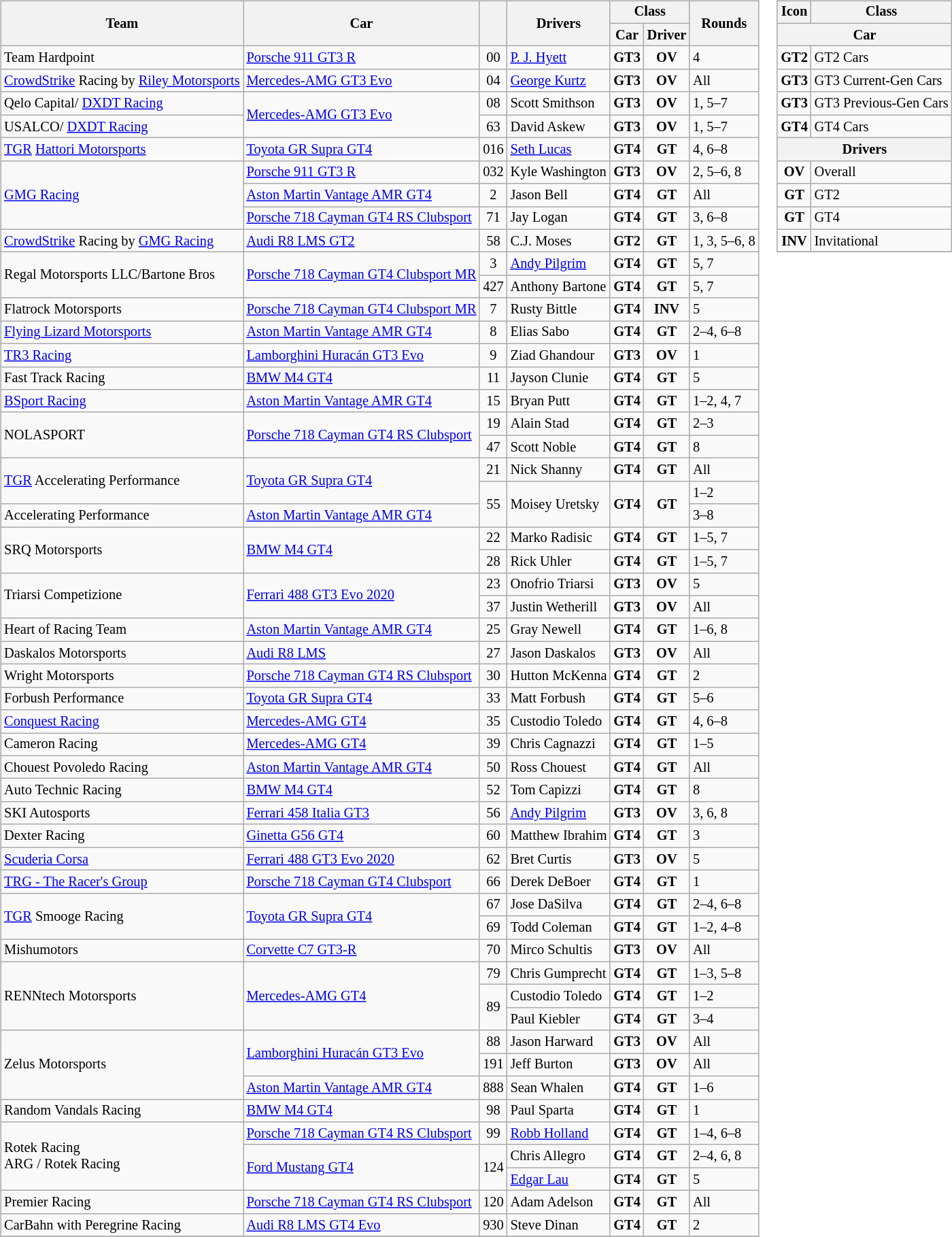<table>
<tr>
<td><br><table class="wikitable" style="font-size:85%;">
<tr>
<th rowspan=2>Team</th>
<th rowspan=2>Car</th>
<th rowspan=2></th>
<th rowspan=2>Drivers</th>
<th colspan=2>Class</th>
<th rowspan=2>Rounds</th>
</tr>
<tr>
<th>Car</th>
<th>Driver</th>
</tr>
<tr>
<td> Team Hardpoint</td>
<td><a href='#'>Porsche 911 GT3 R</a></td>
<td align="center">00</td>
<td> <a href='#'>P. J. Hyett</a></td>
<td align=center><strong><span>GT3</span></strong></td>
<td align=center><strong><span>OV</span></strong></td>
<td>4</td>
</tr>
<tr>
<td> <a href='#'>CrowdStrike</a> Racing by <a href='#'>Riley Motorsports</a></td>
<td><a href='#'>Mercedes-AMG GT3 Evo</a></td>
<td align="center">04</td>
<td> <a href='#'>George Kurtz</a></td>
<td align=center><strong><span>GT3</span></strong></td>
<td align=center><strong><span>OV</span></strong></td>
<td>All</td>
</tr>
<tr>
<td> Qelo Capital/ <a href='#'>DXDT Racing</a></td>
<td rowspan=2><a href='#'>Mercedes-AMG GT3 Evo</a></td>
<td align="center">08</td>
<td> Scott Smithson</td>
<td align=center><strong><span>GT3</span></strong></td>
<td align=center><strong><span>OV</span></strong></td>
<td>1, 5–7</td>
</tr>
<tr>
<td> USALCO/ <a href='#'>DXDT Racing</a></td>
<td align="center">63</td>
<td> David Askew</td>
<td align=center><strong><span>GT3</span></strong></td>
<td align=center><strong><span>OV</span></strong></td>
<td>1, 5–7</td>
</tr>
<tr>
<td> <a href='#'>TGR</a> <a href='#'>Hattori Motorsports</a></td>
<td><a href='#'>Toyota GR Supra GT4</a></td>
<td align="center">016</td>
<td> <a href='#'>Seth Lucas</a></td>
<td align="center"><strong><span>GT4</span></strong></td>
<td align="center"><strong><span>GT</span></strong></td>
<td>4, 6–8</td>
</tr>
<tr>
<td rowspan=3> <a href='#'>GMG Racing</a></td>
<td><a href='#'>Porsche 911 GT3 R</a></td>
<td align="center">032</td>
<td> Kyle Washington</td>
<td align=center><strong><span>GT3</span></strong></td>
<td align=center><strong><span>OV</span></strong></td>
<td>2, 5–6, 8</td>
</tr>
<tr>
<td><a href='#'>Aston Martin Vantage AMR GT4</a></td>
<td align="center">2</td>
<td> Jason Bell</td>
<td align="center"><strong><span>GT4</span></strong></td>
<td align="center"><strong><span>GT</span></strong></td>
<td>All</td>
</tr>
<tr>
<td><a href='#'>Porsche 718 Cayman GT4 RS Clubsport</a></td>
<td align="center">71</td>
<td> Jay Logan</td>
<td align="center"><strong><span>GT4</span></strong></td>
<td align="center"><strong><span>GT</span></strong></td>
<td>3, 6–8</td>
</tr>
<tr>
<td> <a href='#'>CrowdStrike</a> Racing by <a href='#'>GMG Racing</a></td>
<td><a href='#'>Audi R8 LMS GT2</a></td>
<td align="center">58</td>
<td> C.J. Moses</td>
<td align=center><strong><span>GT2</span></strong></td>
<td align=center><strong><span>GT</span></strong></td>
<td>1, 3, 5–6, 8</td>
</tr>
<tr>
<td rowspan="2"> Regal Motorsports LLC/Bartone Bros</td>
<td rowspan="2"><a href='#'>Porsche 718 Cayman GT4 Clubsport MR</a></td>
<td align="center">3</td>
<td> <a href='#'>Andy Pilgrim</a></td>
<td align="center"><strong><span>GT4</span></strong></td>
<td align="center"><strong><span>GT</span></strong></td>
<td>5, 7</td>
</tr>
<tr>
<td align="center">427</td>
<td> Anthony Bartone</td>
<td align="center"><strong><span>GT4</span></strong></td>
<td align="center"><strong><span>GT</span></strong></td>
<td>5, 7</td>
</tr>
<tr>
<td> Flatrock Motorsports</td>
<td><a href='#'>Porsche 718 Cayman GT4 Clubsport MR</a></td>
<td align="center">7</td>
<td> Rusty Bittle</td>
<td align="center"><strong><span>GT4</span></strong></td>
<td align="center"><strong><span>INV</span></strong></td>
<td>5</td>
</tr>
<tr>
<td> <a href='#'>Flying Lizard Motorsports</a></td>
<td><a href='#'>Aston Martin Vantage AMR GT4</a></td>
<td align="center">8</td>
<td> Elias Sabo</td>
<td align="center"><strong><span>GT4</span></strong></td>
<td align="center"><strong><span>GT</span></strong></td>
<td>2–4, 6–8</td>
</tr>
<tr>
<td> <a href='#'>TR3 Racing</a></td>
<td><a href='#'>Lamborghini Huracán GT3 Evo</a></td>
<td align="center">9</td>
<td> Ziad Ghandour</td>
<td align=center><strong><span>GT3</span></strong></td>
<td align=center><strong><span>OV</span></strong></td>
<td>1</td>
</tr>
<tr>
<td> Fast Track Racing</td>
<td><a href='#'>BMW M4 GT4</a></td>
<td align="center">11</td>
<td> Jayson Clunie</td>
<td align="center"><strong><span>GT4</span></strong></td>
<td align="center"><strong><span>GT</span></strong></td>
<td>5</td>
</tr>
<tr>
<td> <a href='#'>BSport Racing</a></td>
<td><a href='#'>Aston Martin Vantage AMR GT4</a></td>
<td align="center">15</td>
<td> Bryan Putt</td>
<td align="center"><strong><span>GT4</span></strong></td>
<td align="center"><strong><span>GT</span></strong></td>
<td>1–2, 4, 7</td>
</tr>
<tr>
<td rowspan="2"> NOLASPORT</td>
<td rowspan="2"><a href='#'>Porsche 718 Cayman GT4 RS Clubsport</a></td>
<td align="center">19</td>
<td> Alain Stad</td>
<td align="center"><strong><span>GT4</span></strong></td>
<td align="center"><strong><span>GT</span></strong></td>
<td>2–3</td>
</tr>
<tr>
<td align="center">47</td>
<td> Scott Noble</td>
<td align="center"><strong><span>GT4</span></strong></td>
<td align="center"><strong><span>GT</span></strong></td>
<td>8</td>
</tr>
<tr>
<td rowspan="2"> <a href='#'>TGR</a> Accelerating Performance</td>
<td rowspan="2"><a href='#'>Toyota GR Supra GT4</a></td>
<td align="center">21</td>
<td> Nick Shanny</td>
<td align="center"><strong><span>GT4</span></strong></td>
<td align="center"><strong><span>GT</span></strong></td>
<td>All</td>
</tr>
<tr>
<td rowspan=2 align="center">55</td>
<td rowspan=2>Moisey Uretsky</td>
<td rowspan=2 align="center"><strong><span>GT4</span></strong></td>
<td rowspan=2 align="center"><strong><span>GT</span></strong></td>
<td>1–2</td>
</tr>
<tr>
<td> Accelerating Performance</td>
<td><a href='#'>Aston Martin Vantage AMR GT4</a></td>
<td>3–8</td>
</tr>
<tr>
<td rowspan=2> SRQ Motorsports</td>
<td rowspan=2><a href='#'>BMW M4 GT4</a></td>
<td align="center">22</td>
<td> Marko Radisic</td>
<td align="center"><strong><span>GT4</span></strong></td>
<td align="center"><strong><span>GT</span></strong></td>
<td>1–5, 7</td>
</tr>
<tr>
<td align="center">28</td>
<td> Rick Uhler</td>
<td align="center"><strong><span>GT4</span></strong></td>
<td align="center"><strong><span>GT</span></strong></td>
<td>1–5, 7</td>
</tr>
<tr>
<td rowspan="2"> Triarsi Competizione</td>
<td rowspan="2"><a href='#'>Ferrari 488 GT3 Evo 2020</a></td>
<td align="center">23</td>
<td> Onofrio Triarsi</td>
<td align="center"><strong><span>GT3</span></strong></td>
<td align="center"><strong><span>OV</span></strong></td>
<td>5</td>
</tr>
<tr>
<td align="center">37</td>
<td> Justin Wetherill</td>
<td align="center"><strong><span>GT3</span></strong></td>
<td align="center"><strong><span>OV</span></strong></td>
<td>All</td>
</tr>
<tr>
<td> Heart of Racing Team</td>
<td><a href='#'>Aston Martin Vantage AMR GT4</a></td>
<td align="center">25</td>
<td> Gray Newell</td>
<td align="center"><strong><span>GT4</span></strong></td>
<td align="center"><strong><span>GT</span></strong></td>
<td>1–6, 8</td>
</tr>
<tr>
<td> Daskalos Motorsports</td>
<td><a href='#'>Audi R8 LMS</a></td>
<td align="center">27</td>
<td> Jason Daskalos</td>
<td align="center"><strong><span>GT3</span></strong></td>
<td align="center"><strong><span>OV</span></strong></td>
<td>All</td>
</tr>
<tr>
<td> Wright Motorsports</td>
<td><a href='#'>Porsche 718 Cayman GT4 RS Clubsport</a></td>
<td align="center">30</td>
<td> Hutton McKenna</td>
<td align="center"><strong><span>GT4</span></strong></td>
<td align="center"><strong><span>GT</span></strong></td>
<td>2</td>
</tr>
<tr>
<td> Forbush Performance</td>
<td><a href='#'>Toyota GR Supra GT4</a></td>
<td align="center">33</td>
<td> Matt Forbush</td>
<td align="center"><strong><span>GT4</span></strong></td>
<td align="center"><strong><span>GT</span></strong></td>
<td>5–6</td>
</tr>
<tr>
<td> <a href='#'>Conquest Racing</a></td>
<td><a href='#'>Mercedes-AMG GT4</a></td>
<td align="center">35</td>
<td> Custodio Toledo</td>
<td align="center"><strong><span>GT4</span></strong></td>
<td align="center"><strong><span>GT</span></strong></td>
<td>4, 6–8</td>
</tr>
<tr>
<td> Cameron Racing</td>
<td><a href='#'>Mercedes-AMG GT4</a></td>
<td align="center">39</td>
<td> Chris Cagnazzi</td>
<td align="center"><strong><span>GT4</span></strong></td>
<td align="center"><strong><span>GT</span></strong></td>
<td>1–5</td>
</tr>
<tr>
<td> Chouest Povoledo Racing</td>
<td><a href='#'>Aston Martin Vantage AMR GT4</a></td>
<td align="center">50</td>
<td> Ross Chouest</td>
<td align="center"><strong><span>GT4</span></strong></td>
<td align="center"><strong><span>GT</span></strong></td>
<td>All</td>
</tr>
<tr>
<td> Auto Technic Racing</td>
<td><a href='#'>BMW M4 GT4</a></td>
<td align="center">52</td>
<td> Tom Capizzi</td>
<td align="center"><strong><span>GT4</span></strong></td>
<td align="center"><strong><span>GT</span></strong></td>
<td>8</td>
</tr>
<tr>
<td> SKI Autosports</td>
<td><a href='#'>Ferrari 458 Italia GT3</a></td>
<td align="center">56</td>
<td> <a href='#'>Andy Pilgrim</a></td>
<td align="center"><strong><span>GT3</span></strong></td>
<td align="center"><strong><span>OV</span></strong></td>
<td>3, 6, 8</td>
</tr>
<tr>
<td> Dexter Racing</td>
<td><a href='#'>Ginetta G56 GT4</a></td>
<td align="center">60</td>
<td> Matthew Ibrahim</td>
<td align="center"><strong><span>GT4</span></strong></td>
<td align="center"><strong><span>GT</span></strong></td>
<td>3</td>
</tr>
<tr>
<td> <a href='#'>Scuderia Corsa</a></td>
<td><a href='#'>Ferrari 488 GT3 Evo 2020</a></td>
<td align="center">62</td>
<td> Bret Curtis</td>
<td align="center"><strong><span>GT3</span></strong></td>
<td align="center"><strong><span>OV</span></strong></td>
<td>5</td>
</tr>
<tr>
<td> <a href='#'>TRG - The Racer's Group</a></td>
<td><a href='#'>Porsche 718 Cayman GT4 Clubsport</a></td>
<td align="center">66</td>
<td> Derek DeBoer</td>
<td align="center"><strong><span>GT4</span></strong></td>
<td align="center"><strong><span>GT</span></strong></td>
<td>1</td>
</tr>
<tr>
<td rowspan=2> <a href='#'>TGR</a> Smooge Racing</td>
<td rowspan=2><a href='#'>Toyota GR Supra GT4</a></td>
<td align="center">67</td>
<td> Jose DaSilva</td>
<td align=center><strong><span>GT4</span></strong></td>
<td align=center><strong><span>GT</span></strong></td>
<td>2–4, 6–8</td>
</tr>
<tr>
<td align="center">69</td>
<td> Todd Coleman</td>
<td align=center><strong><span>GT4</span></strong></td>
<td align=center><strong><span>GT</span></strong></td>
<td>1–2, 4–8</td>
</tr>
<tr>
<td> Mishumotors</td>
<td><a href='#'>Corvette C7 GT3-R</a></td>
<td align="center">70</td>
<td> Mirco Schultis</td>
<td align=center><strong><span>GT3</span></strong></td>
<td align=center><strong><span>OV</span></strong></td>
<td>All</td>
</tr>
<tr>
<td rowspan=3> RENNtech Motorsports</td>
<td rowspan=3><a href='#'>Mercedes-AMG GT4</a></td>
<td align="center">79</td>
<td> Chris Gumprecht</td>
<td align="center"><strong><span>GT4</span></strong></td>
<td align="center"><strong><span>GT</span></strong></td>
<td>1–3, 5–8</td>
</tr>
<tr>
<td rowspan=2 align="center">89</td>
<td> Custodio Toledo</td>
<td align="center"><strong><span>GT4</span></strong></td>
<td align="center"><strong><span>GT</span></strong></td>
<td>1–2</td>
</tr>
<tr>
<td> Paul Kiebler</td>
<td align="center"><strong><span>GT4</span></strong></td>
<td align="center"><strong><span>GT</span></strong></td>
<td>3–4</td>
</tr>
<tr>
<td rowspan=3> Zelus Motorsports</td>
<td rowspan=2><a href='#'>Lamborghini Huracán GT3 Evo</a></td>
<td align="center">88</td>
<td> Jason Harward</td>
<td align=center><strong><span>GT3</span></strong></td>
<td align=center><strong><span>OV</span></strong></td>
<td>All</td>
</tr>
<tr>
<td align="center">191</td>
<td> Jeff Burton</td>
<td align=center><strong><span>GT3</span></strong></td>
<td align=center><strong><span>OV</span></strong></td>
<td>All</td>
</tr>
<tr>
<td><a href='#'>Aston Martin Vantage AMR GT4</a></td>
<td align="center">888</td>
<td> Sean Whalen</td>
<td align="center"><strong><span>GT4</span></strong></td>
<td align="center"><strong><span>GT</span></strong></td>
<td>1–6</td>
</tr>
<tr>
<td> Random Vandals Racing</td>
<td><a href='#'>BMW M4 GT4</a></td>
<td align="center">98</td>
<td> Paul Sparta</td>
<td align="center"><strong><span>GT4</span></strong></td>
<td align="center"><strong><span>GT</span></strong></td>
<td>1</td>
</tr>
<tr>
<td rowspan="3"> Rotek Racing<br> ARG / Rotek Racing</td>
<td><a href='#'>Porsche 718 Cayman GT4 RS Clubsport</a></td>
<td align="center">99</td>
<td> <a href='#'>Robb Holland</a></td>
<td align="center"><strong><span>GT4</span></strong></td>
<td align="center"><strong><span>GT</span></strong></td>
<td>1–4, 6–8</td>
</tr>
<tr>
<td rowspan="2"><a href='#'>Ford Mustang GT4</a></td>
<td rowspan="2" align="center">124</td>
<td> Chris Allegro</td>
<td align="center"><strong><span>GT4</span></strong></td>
<td align="center"><strong><span>GT</span></strong></td>
<td>2–4, 6, 8</td>
</tr>
<tr>
<td> <a href='#'>Edgar Lau</a></td>
<td align="center"><strong><span>GT4</span></strong></td>
<td align="center"><strong><span>GT</span></strong></td>
<td>5</td>
</tr>
<tr>
<td> Premier Racing</td>
<td><a href='#'>Porsche 718 Cayman GT4 RS Clubsport</a></td>
<td align="center">120</td>
<td> Adam Adelson</td>
<td align="center"><strong><span>GT4</span></strong></td>
<td align="center"><strong><span>GT</span></strong></td>
<td>All</td>
</tr>
<tr>
<td> CarBahn with Peregrine Racing</td>
<td><a href='#'>Audi R8 LMS GT4 Evo</a></td>
<td align="center">930</td>
<td> Steve Dinan</td>
<td align="center"><strong><span>GT4</span></strong></td>
<td align="center"><strong><span>GT</span></strong></td>
<td>2</td>
</tr>
<tr>
</tr>
</table>
</td>
<td valign="top"><br><table class="wikitable" style="font-size: 85%;">
<tr>
<th>Icon</th>
<th>Class</th>
</tr>
<tr>
<th colspan=2>Car</th>
</tr>
<tr>
<td align=center><strong><span>GT2</span></strong></td>
<td>GT2 Cars</td>
</tr>
<tr>
<td align=center><strong><span>GT3</span></strong></td>
<td>GT3 Current-Gen Cars</td>
</tr>
<tr>
<td align=center><strong><span>GT3</span></strong></td>
<td>GT3 Previous-Gen Cars</td>
</tr>
<tr>
<td align=center><strong><span>GT4</span></strong></td>
<td>GT4 Cars</td>
</tr>
<tr>
<th colspan=2>Drivers</th>
</tr>
<tr>
<td align=center><strong><span>OV</span></strong></td>
<td>Overall</td>
</tr>
<tr>
<td align=center><strong><span>GT</span></strong></td>
<td>GT2</td>
</tr>
<tr>
<td align=center><strong><span>GT</span></strong></td>
<td>GT4</td>
</tr>
<tr>
<td align=center><strong><span>INV</span></strong></td>
<td>Invitational</td>
</tr>
<tr>
</tr>
</table>
</td>
</tr>
</table>
